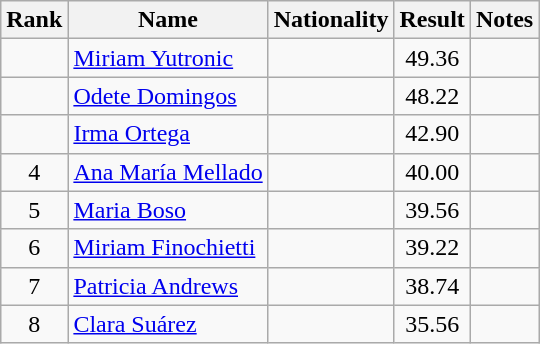<table class="wikitable sortable" style="text-align:center">
<tr>
<th>Rank</th>
<th>Name</th>
<th>Nationality</th>
<th>Result</th>
<th>Notes</th>
</tr>
<tr>
<td></td>
<td align=left><a href='#'>Miriam Yutronic</a></td>
<td align=left></td>
<td>49.36</td>
<td></td>
</tr>
<tr>
<td></td>
<td align=left><a href='#'>Odete Domingos</a></td>
<td align=left></td>
<td>48.22</td>
<td></td>
</tr>
<tr>
<td></td>
<td align=left><a href='#'>Irma Ortega</a></td>
<td align=left></td>
<td>42.90</td>
<td></td>
</tr>
<tr>
<td>4</td>
<td align=left><a href='#'>Ana María Mellado</a></td>
<td align=left></td>
<td>40.00</td>
<td></td>
</tr>
<tr>
<td>5</td>
<td align=left><a href='#'>Maria Boso</a></td>
<td align=left></td>
<td>39.56</td>
<td></td>
</tr>
<tr>
<td>6</td>
<td align=left><a href='#'>Miriam Finochietti</a></td>
<td align=left></td>
<td>39.22</td>
<td></td>
</tr>
<tr>
<td>7</td>
<td align=left><a href='#'>Patricia Andrews</a></td>
<td align=left></td>
<td>38.74</td>
<td></td>
</tr>
<tr>
<td>8</td>
<td align=left><a href='#'>Clara Suárez</a></td>
<td align=left></td>
<td>35.56</td>
<td></td>
</tr>
</table>
